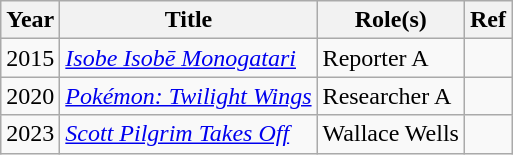<table class="wikitable">
<tr>
<th>Year</th>
<th>Title</th>
<th>Role(s)</th>
<th>Ref</th>
</tr>
<tr>
<td>2015</td>
<td><em><a href='#'>Isobe Isobē Monogatari</a></em></td>
<td>Reporter A</td>
<td></td>
</tr>
<tr>
<td>2020</td>
<td><em><a href='#'>Pokémon: Twilight Wings</a></em></td>
<td>Researcher A</td>
<td></td>
</tr>
<tr>
<td>2023</td>
<td><em><a href='#'>Scott Pilgrim Takes Off</a></em></td>
<td>Wallace Wells</td>
<td></td>
</tr>
</table>
